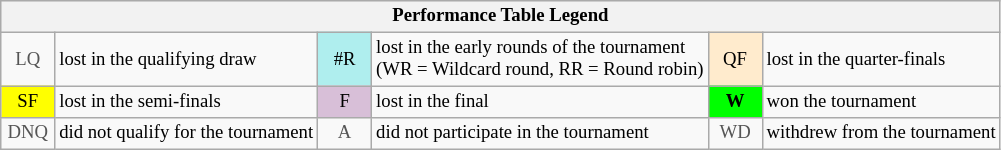<table class="wikitable" style="font-size:78%;">
<tr bgcolor="#efefef">
<th colspan="6">Performance Table Legend</th>
</tr>
<tr>
<td align="center" style="color:#555555;" width="30">LQ</td>
<td>lost in the qualifying draw</td>
<td align="center" style="background:#afeeee;">#R</td>
<td>lost in the early rounds of the tournament<br>(WR = Wildcard round, RR = Round robin)</td>
<td align="center" style="background:#ffebcd;">QF</td>
<td>lost in the quarter-finals</td>
</tr>
<tr>
<td align="center" style="background:yellow;">SF</td>
<td>lost in the semi-finals</td>
<td align="center" style="background:#D8BFD8;">F</td>
<td>lost in the final</td>
<td align="center" style="background:#00ff00;"><strong>W</strong></td>
<td>won the tournament</td>
</tr>
<tr>
<td align="center" style="color:#555555;" width="30">DNQ</td>
<td>did not qualify for the tournament</td>
<td align="center" style="color:#555555;" width="30">A</td>
<td>did not participate in the tournament</td>
<td align="center" style="color:#555555;" width="30">WD</td>
<td>withdrew from the tournament</td>
</tr>
</table>
